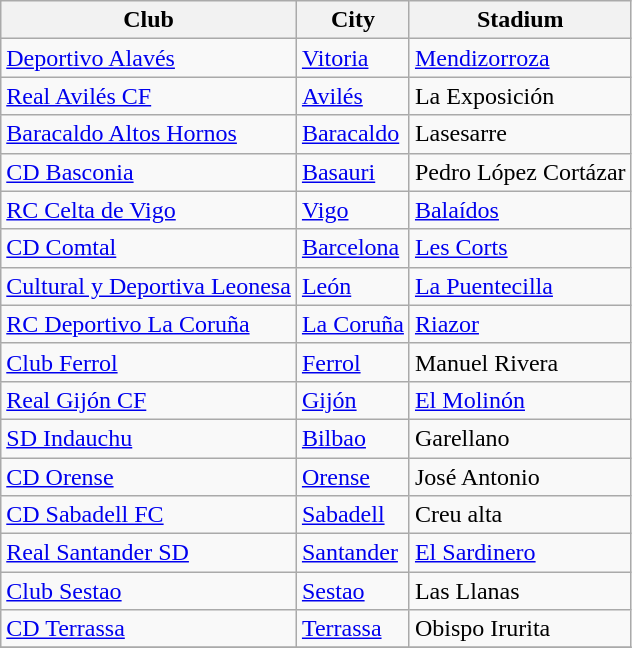<table class="wikitable sortable" style="text-align: left;">
<tr>
<th>Club</th>
<th>City</th>
<th>Stadium</th>
</tr>
<tr>
<td><a href='#'>Deportivo Alavés</a></td>
<td><a href='#'>Vitoria</a></td>
<td><a href='#'>Mendizorroza</a></td>
</tr>
<tr>
<td><a href='#'>Real Avilés CF</a></td>
<td><a href='#'>Avilés</a></td>
<td>La Exposición</td>
</tr>
<tr>
<td><a href='#'>Baracaldo Altos Hornos</a></td>
<td><a href='#'>Baracaldo</a></td>
<td>Lasesarre</td>
</tr>
<tr>
<td><a href='#'>CD Basconia</a></td>
<td><a href='#'>Basauri</a></td>
<td>Pedro López Cortázar</td>
</tr>
<tr>
<td><a href='#'>RC Celta de Vigo</a></td>
<td><a href='#'>Vigo</a></td>
<td><a href='#'>Balaídos</a></td>
</tr>
<tr>
<td><a href='#'>CD Comtal</a></td>
<td><a href='#'>Barcelona</a></td>
<td><a href='#'>Les Corts</a></td>
</tr>
<tr>
<td><a href='#'>Cultural y Deportiva Leonesa</a></td>
<td><a href='#'>León</a></td>
<td><a href='#'>La Puentecilla</a></td>
</tr>
<tr>
<td><a href='#'>RC Deportivo La Coruña</a></td>
<td><a href='#'>La Coruña</a></td>
<td><a href='#'>Riazor</a></td>
</tr>
<tr>
<td><a href='#'>Club Ferrol</a></td>
<td><a href='#'>Ferrol</a></td>
<td>Manuel Rivera</td>
</tr>
<tr>
<td><a href='#'>Real Gijón CF</a></td>
<td><a href='#'>Gijón</a></td>
<td><a href='#'>El Molinón</a></td>
</tr>
<tr>
<td><a href='#'>SD Indauchu</a></td>
<td><a href='#'>Bilbao</a></td>
<td>Garellano</td>
</tr>
<tr>
<td><a href='#'>CD Orense</a></td>
<td><a href='#'>Orense</a></td>
<td>José Antonio</td>
</tr>
<tr>
<td><a href='#'>CD Sabadell FC</a></td>
<td><a href='#'>Sabadell</a></td>
<td>Creu alta</td>
</tr>
<tr>
<td><a href='#'>Real Santander SD</a></td>
<td><a href='#'>Santander</a></td>
<td><a href='#'>El Sardinero</a></td>
</tr>
<tr>
<td><a href='#'>Club Sestao</a></td>
<td><a href='#'>Sestao</a></td>
<td>Las Llanas</td>
</tr>
<tr>
<td><a href='#'>CD Terrassa</a></td>
<td><a href='#'>Terrassa</a></td>
<td>Obispo Irurita</td>
</tr>
<tr>
</tr>
</table>
